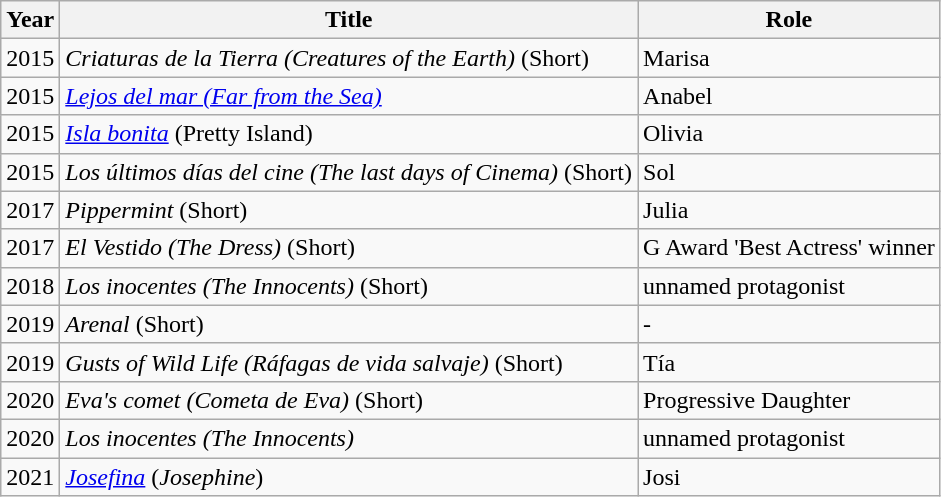<table class="wikitable sortable">
<tr>
<th>Year</th>
<th>Title</th>
<th>Role</th>
</tr>
<tr>
<td>2015</td>
<td><em>Criaturas de la Tierra (Creatures of the Earth)</em> (Short)</td>
<td>Marisa</td>
</tr>
<tr>
<td>2015</td>
<td><em> <a href='#'>Lejos del mar (Far from the Sea)</a> </em></td>
<td>Anabel</td>
</tr>
<tr>
<td>2015</td>
<td><em><a href='#'>Isla bonita</a></em> (Pretty Island)</td>
<td>Olivia </td>
</tr>
<tr>
<td>2015</td>
<td><em>Los últimos días del cine (The last days of Cinema)</em> (Short)</td>
<td>Sol</td>
</tr>
<tr>
<td>2017</td>
<td><em>Pippermint </em> (Short)</td>
<td>Julia</td>
</tr>
<tr>
<td>2017</td>
<td><em>El Vestido (The Dress)</em> (Short)</td>
<td>G Award 'Best Actress' winner </td>
</tr>
<tr>
<td>2018</td>
<td><em>Los inocentes (The Innocents)</em> (Short)</td>
<td>unnamed protagonist</td>
</tr>
<tr>
<td>2019</td>
<td><em>Arenal</em> (Short)</td>
<td>-</td>
</tr>
<tr>
<td>2019</td>
<td><em>Gusts of Wild Life (Ráfagas de vida salvaje)</em> (Short)</td>
<td>Tía</td>
</tr>
<tr>
<td>2020</td>
<td><em>Eva's comet (Cometa de Eva)</em> (Short)</td>
<td>Progressive Daughter</td>
</tr>
<tr>
<td>2020</td>
<td><em>Los inocentes (The Innocents)</em></td>
<td>unnamed protagonist</td>
</tr>
<tr>
<td>2021</td>
<td><em><a href='#'>Josefina</a></em> (<em>Josephine</em>)</td>
<td>Josi</td>
</tr>
</table>
